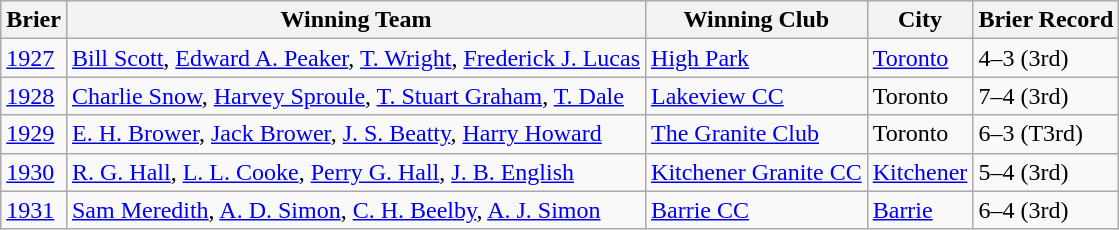<table class="wikitable">
<tr>
<th scope="col">Brier</th>
<th scope="col">Winning Team</th>
<th scope="col">Winning Club</th>
<th scope="col">City</th>
<th scope="col">Brier Record</th>
</tr>
<tr>
<td><a href='#'>1927</a></td>
<td><a href='#'>Bill Scott</a>, <a href='#'>Edward A. Peaker</a>, <a href='#'>T. Wright</a>, <a href='#'>Frederick J. Lucas</a></td>
<td><a href='#'>High Park</a></td>
<td><a href='#'>Toronto</a></td>
<td>4–3 (3rd)</td>
</tr>
<tr>
<td><a href='#'>1928</a></td>
<td><a href='#'>Charlie Snow</a>, <a href='#'>Harvey Sproule</a>, <a href='#'>T. Stuart Graham</a>, <a href='#'>T. Dale</a></td>
<td><a href='#'>Lakeview CC</a></td>
<td>Toronto</td>
<td>7–4 (3rd)</td>
</tr>
<tr>
<td><a href='#'>1929</a></td>
<td><a href='#'>E. H. Brower</a>, <a href='#'>Jack Brower</a>, <a href='#'>J. S. Beatty</a>, <a href='#'>Harry Howard</a></td>
<td><a href='#'>The Granite Club</a></td>
<td>Toronto</td>
<td>6–3 (T3rd)</td>
</tr>
<tr>
<td><a href='#'>1930</a></td>
<td><a href='#'>R. G. Hall</a>, <a href='#'>L. L. Cooke</a>, <a href='#'>Perry G. Hall</a>, <a href='#'>J. B. English</a></td>
<td><a href='#'>Kitchener Granite CC</a></td>
<td><a href='#'>Kitchener</a></td>
<td>5–4 (3rd)</td>
</tr>
<tr>
<td><a href='#'>1931</a></td>
<td><a href='#'>Sam Meredith</a>, <a href='#'>A. D. Simon</a>, <a href='#'>C. H. Beelby</a>, <a href='#'>A. J. Simon</a></td>
<td><a href='#'>Barrie CC</a></td>
<td><a href='#'>Barrie</a></td>
<td>6–4 (3rd)</td>
</tr>
</table>
